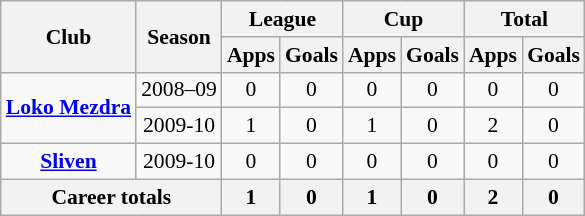<table class="wikitable" style="font-size:90%; text-align: center;">
<tr>
<th rowspan="2">Club</th>
<th rowspan="2">Season</th>
<th colspan="2">League</th>
<th colspan="2">Cup</th>
<th colspan="2">Total</th>
</tr>
<tr>
<th>Apps</th>
<th>Goals</th>
<th>Apps</th>
<th>Goals</th>
<th>Apps</th>
<th>Goals</th>
</tr>
<tr>
<td rowspan="2" valign="center"><strong><a href='#'>Loko Mezdra</a></strong></td>
<td>2008–09</td>
<td>0</td>
<td>0</td>
<td>0</td>
<td>0</td>
<td>0</td>
<td>0</td>
</tr>
<tr>
<td>2009-10</td>
<td>1</td>
<td>0</td>
<td>1</td>
<td>0</td>
<td>2</td>
<td>0</td>
</tr>
<tr>
<td rowspan="1" valign="center"><strong><a href='#'>Sliven</a></strong></td>
<td>2009-10</td>
<td>0</td>
<td>0</td>
<td>0</td>
<td>0</td>
<td>0</td>
<td>0</td>
</tr>
<tr>
<th colspan="2">Career totals</th>
<th>1</th>
<th>0</th>
<th>1</th>
<th>0</th>
<th>2</th>
<th>0</th>
</tr>
</table>
